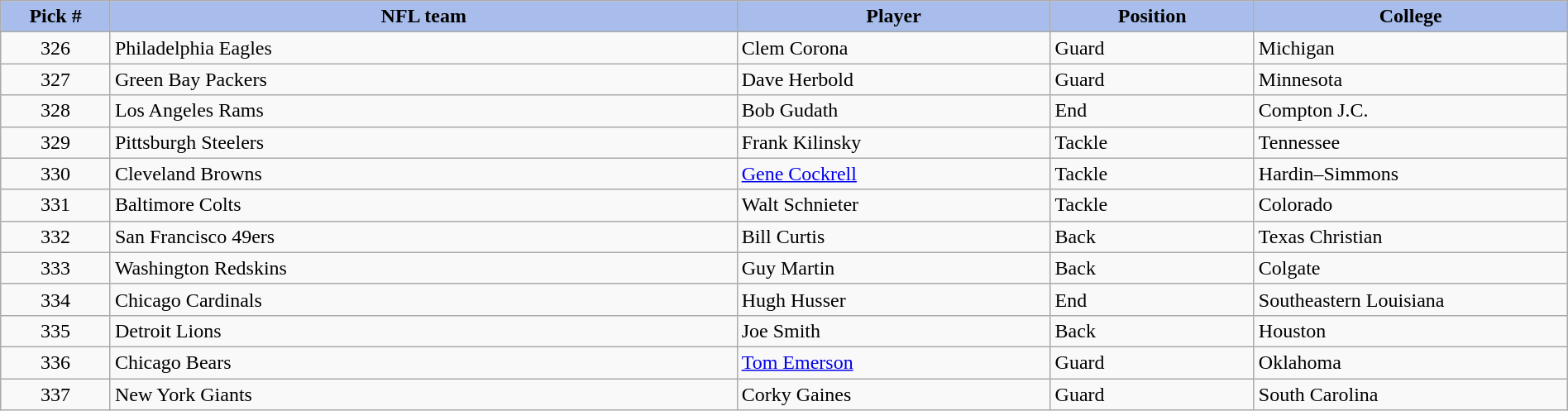<table class="wikitable sortable sortable" style="width: 100%">
<tr>
<th style="background:#A8BDEC;" width=7%>Pick #</th>
<th width=40% style="background:#A8BDEC;">NFL team</th>
<th width=20% style="background:#A8BDEC;">Player</th>
<th width=13% style="background:#A8BDEC;">Position</th>
<th style="background:#A8BDEC;">College</th>
</tr>
<tr>
<td align=center>326</td>
<td>Philadelphia Eagles</td>
<td>Clem Corona</td>
<td>Guard</td>
<td>Michigan</td>
</tr>
<tr>
<td align=center>327</td>
<td>Green Bay Packers</td>
<td>Dave Herbold</td>
<td>Guard</td>
<td>Minnesota</td>
</tr>
<tr>
<td align=center>328</td>
<td>Los Angeles Rams</td>
<td>Bob Gudath</td>
<td>End</td>
<td>Compton J.C.</td>
</tr>
<tr>
<td align=center>329</td>
<td>Pittsburgh Steelers</td>
<td>Frank Kilinsky</td>
<td>Tackle</td>
<td>Tennessee</td>
</tr>
<tr>
<td align=center>330</td>
<td>Cleveland Browns</td>
<td><a href='#'>Gene Cockrell</a></td>
<td>Tackle</td>
<td>Hardin–Simmons</td>
</tr>
<tr>
<td align=center>331</td>
<td>Baltimore Colts</td>
<td>Walt Schnieter</td>
<td>Tackle</td>
<td>Colorado</td>
</tr>
<tr>
<td align=center>332</td>
<td>San Francisco 49ers</td>
<td>Bill Curtis</td>
<td>Back</td>
<td>Texas Christian</td>
</tr>
<tr>
<td align=center>333</td>
<td>Washington Redskins</td>
<td>Guy Martin</td>
<td>Back</td>
<td>Colgate</td>
</tr>
<tr>
<td align=center>334</td>
<td>Chicago Cardinals</td>
<td>Hugh Husser</td>
<td>End</td>
<td>Southeastern Louisiana</td>
</tr>
<tr>
<td align=center>335</td>
<td>Detroit Lions</td>
<td>Joe Smith</td>
<td>Back</td>
<td>Houston</td>
</tr>
<tr>
<td align=center>336</td>
<td>Chicago Bears</td>
<td><a href='#'>Tom Emerson</a></td>
<td>Guard</td>
<td>Oklahoma</td>
</tr>
<tr>
<td align=center>337</td>
<td>New York Giants</td>
<td>Corky Gaines</td>
<td>Guard</td>
<td>South Carolina</td>
</tr>
</table>
